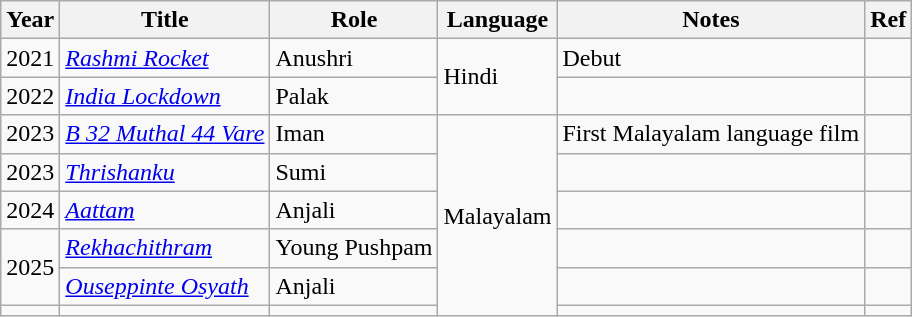<table class="wikitable plainrowheaders sortable">
<tr>
<th>Year</th>
<th>Title</th>
<th>Role</th>
<th>Language</th>
<th>Notes</th>
<th>Ref</th>
</tr>
<tr>
<td>2021</td>
<td><em><a href='#'>Rashmi Rocket</a></em></td>
<td>Anushri</td>
<td rowspan="2">Hindi</td>
<td>Debut</td>
<td></td>
</tr>
<tr>
<td>2022</td>
<td><em><a href='#'>India Lockdown</a></em></td>
<td>Palak</td>
<td></td>
<td></td>
</tr>
<tr>
<td>2023</td>
<td><em><a href='#'>B 32 Muthal 44 Vare</a></em></td>
<td>Iman</td>
<td rowspan=6>Malayalam</td>
<td>First Malayalam language film</td>
<td></td>
</tr>
<tr>
<td>2023</td>
<td><em><a href='#'>Thrishanku</a></em></td>
<td>Sumi</td>
<td></td>
<td></td>
</tr>
<tr>
<td>2024</td>
<td><em><a href='#'>Aattam</a></em></td>
<td>Anjali</td>
<td></td>
<td></td>
</tr>
<tr>
<td rowspan=2>2025</td>
<td><em><a href='#'>Rekhachithram</a></em></td>
<td>Young Pushpam</td>
<td></td>
<td></td>
</tr>
<tr>
<td><em><a href='#'>Ouseppinte Osyath</a></em></td>
<td>Anjali</td>
<td></td>
<td></td>
</tr>
<tr>
<td></td>
<td></td>
<td></td>
<td></td>
<td></td>
</tr>
</table>
